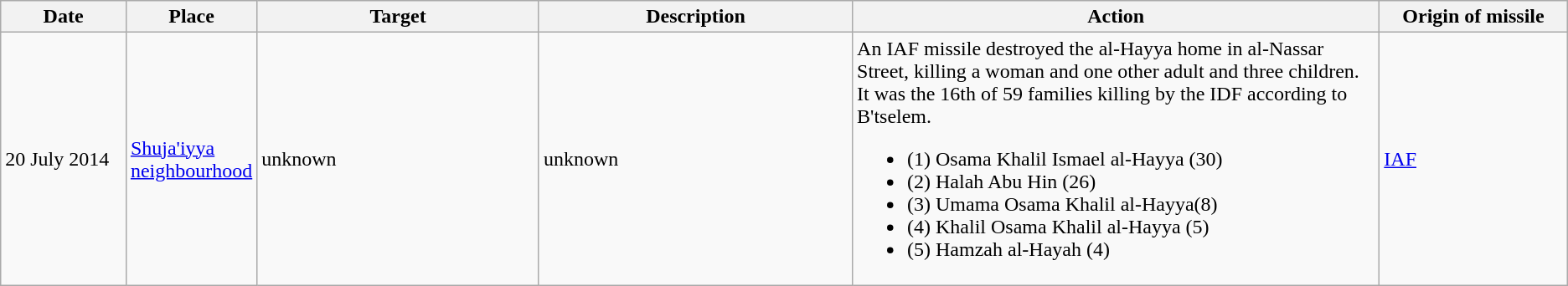<table class="wikitable sortable">
<tr>
<th style="width:8%;">Date</th>
<th style="width:8%;">Place</th>
<th style="width:18%;">Target</th>
<th style="width:20%;">Description</th>
<th>Action</th>
<th style="width:12%;">Origin of missile</th>
</tr>
<tr>
<td>20 July 2014</td>
<td><a href='#'>Shuja'iyya neighbourhood</a></td>
<td>unknown</td>
<td>unknown</td>
<td>An IAF missile destroyed the al-Hayya home in al-Nassar Street, killing a woman and one other adult and three children. It was the 16th of 59 families killing by the IDF according to B'tselem.<br><ul><li>(1) Osama Khalil Ismael al-Hayya  (30)</li><li>(2) Halah Abu Hin (26)</li><li>(3) Umama Osama Khalil al-Hayya(8)</li><li>(4) Khalil Osama Khalil al-Hayya (5)</li><li>(5) Hamzah al-Hayah (4)</li></ul></td>
<td><a href='#'>IAF</a></td>
</tr>
</table>
